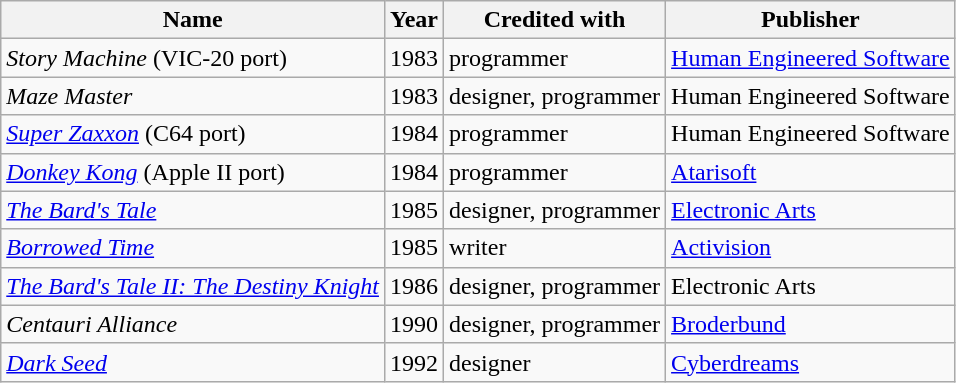<table class="wikitable sortable" border="1">
<tr>
<th scope="col">Name</th>
<th scope="col">Year</th>
<th scope="col">Credited with</th>
<th scope="col">Publisher</th>
</tr>
<tr>
<td><em>Story Machine</em> (VIC-20 port)</td>
<td>1983</td>
<td>programmer</td>
<td><a href='#'>Human Engineered Software</a></td>
</tr>
<tr>
<td><em>Maze Master</em></td>
<td>1983</td>
<td>designer, programmer</td>
<td>Human Engineered Software</td>
</tr>
<tr>
<td><em><a href='#'>Super Zaxxon</a></em> (C64 port)</td>
<td>1984</td>
<td>programmer</td>
<td>Human Engineered Software</td>
</tr>
<tr>
<td><em><a href='#'>Donkey Kong</a></em> (Apple II port)</td>
<td>1984</td>
<td>programmer</td>
<td><a href='#'>Atarisoft</a></td>
</tr>
<tr>
<td><em><a href='#'>The Bard's Tale</a></em></td>
<td>1985</td>
<td>designer, programmer</td>
<td><a href='#'>Electronic Arts</a></td>
</tr>
<tr>
<td><em><a href='#'>Borrowed Time</a></em></td>
<td>1985</td>
<td>writer</td>
<td><a href='#'>Activision</a></td>
</tr>
<tr>
<td><em><a href='#'>The Bard's Tale II: The Destiny Knight</a></em></td>
<td>1986</td>
<td>designer, programmer</td>
<td>Electronic Arts</td>
</tr>
<tr>
<td><em>Centauri Alliance</em></td>
<td>1990</td>
<td>designer, programmer</td>
<td><a href='#'>Broderbund</a></td>
</tr>
<tr>
<td><em><a href='#'>Dark Seed</a></em></td>
<td>1992</td>
<td>designer</td>
<td><a href='#'>Cyberdreams</a></td>
</tr>
</table>
